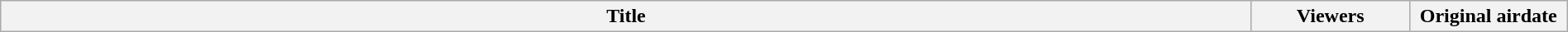<table class="wikitable plainrowheaders" style="width:100%; margin:auto;">
<tr>
<th>Title</th>
<th width="120">Viewers</th>
<th width="120">Original airdate<br>




</th>
</tr>
</table>
